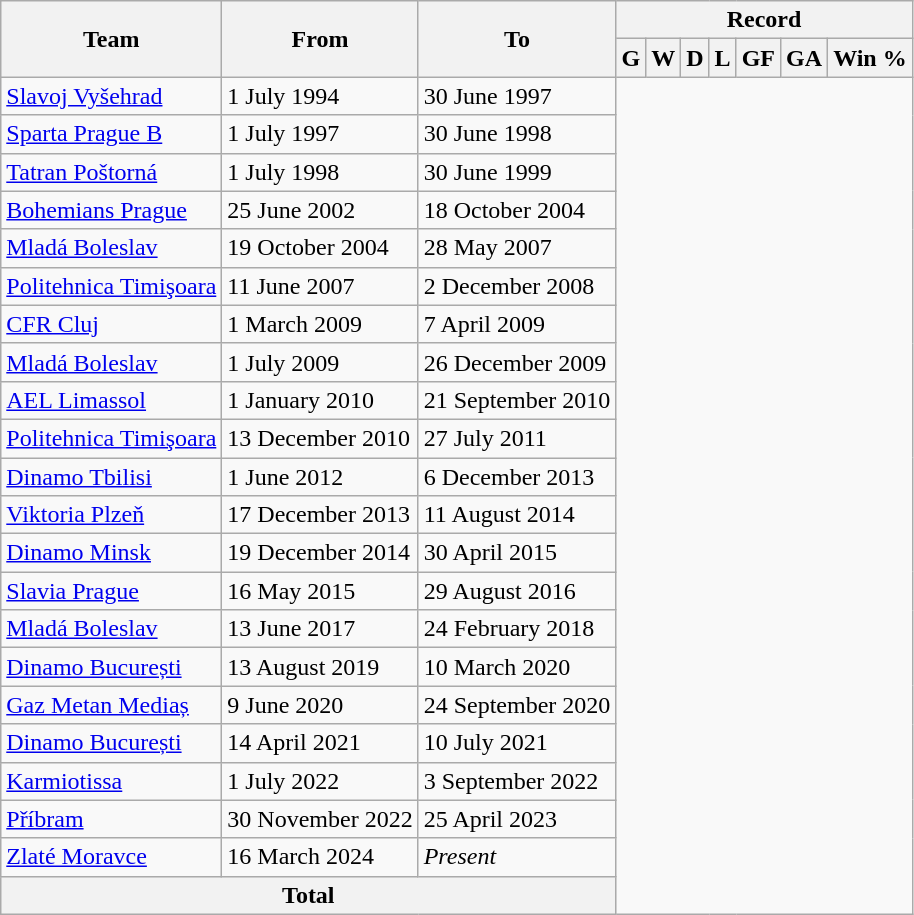<table class="wikitable" style="text-align: center">
<tr>
<th rowspan=2>Team</th>
<th rowspan=2>From</th>
<th rowspan=2>To</th>
<th colspan=7>Record</th>
</tr>
<tr>
<th>G</th>
<th>W</th>
<th>D</th>
<th>L</th>
<th>GF</th>
<th>GA</th>
<th>Win %</th>
</tr>
<tr>
<td align=left> <a href='#'>Slavoj Vyšehrad</a></td>
<td align=left>1 July 1994</td>
<td align=left>30 June 1997<br></td>
</tr>
<tr>
<td align=left> <a href='#'>Sparta Prague B</a></td>
<td align=left>1 July 1997</td>
<td align=left>30 June 1998<br></td>
</tr>
<tr>
<td align=left> <a href='#'>Tatran Poštorná</a></td>
<td align=left>1 July 1998</td>
<td align=left>30 June 1999<br></td>
</tr>
<tr>
<td align=left> <a href='#'>Bohemians Prague</a></td>
<td align=left>25 June 2002</td>
<td align=left>18 October 2004<br></td>
</tr>
<tr>
<td align=left> <a href='#'>Mladá Boleslav</a></td>
<td align=left>19 October 2004</td>
<td align=left>28 May 2007<br></td>
</tr>
<tr>
<td align=left> <a href='#'>Politehnica Timişoara</a></td>
<td align=left>11 June 2007</td>
<td align=left>2 December 2008<br></td>
</tr>
<tr>
<td align=left> <a href='#'>CFR Cluj</a></td>
<td align=left>1 March 2009</td>
<td align=left>7 April 2009<br></td>
</tr>
<tr>
<td align=left> <a href='#'>Mladá Boleslav</a></td>
<td align=left>1 July 2009</td>
<td align=left>26 December 2009<br></td>
</tr>
<tr>
<td align=left><a href='#'>AEL Limassol</a></td>
<td align=left>1 January 2010</td>
<td align=left>21 September 2010<br></td>
</tr>
<tr>
<td align=left> <a href='#'>Politehnica Timişoara</a></td>
<td align=left>13 December 2010</td>
<td align=left>27 July 2011<br></td>
</tr>
<tr>
<td align=left> <a href='#'>Dinamo Tbilisi</a></td>
<td align=left>1 June 2012</td>
<td align=left>6 December 2013<br></td>
</tr>
<tr>
<td align=left> <a href='#'>Viktoria Plzeň</a></td>
<td align=left>17 December 2013</td>
<td align=left>11 August 2014<br></td>
</tr>
<tr>
<td align=left> <a href='#'>Dinamo Minsk</a></td>
<td align=left>19 December 2014</td>
<td align=left>30 April 2015<br></td>
</tr>
<tr>
<td align=left> <a href='#'>Slavia Prague</a></td>
<td align=left>16 May 2015</td>
<td align=left>29 August 2016<br></td>
</tr>
<tr>
<td align=left> <a href='#'>Mladá Boleslav</a></td>
<td align=left>13 June 2017</td>
<td align=left>24 February 2018<br></td>
</tr>
<tr>
<td align=left> <a href='#'>Dinamo București</a></td>
<td align=left>13 August 2019</td>
<td align=left>10 March 2020<br></td>
</tr>
<tr>
<td align=left> <a href='#'>Gaz Metan Mediaș</a></td>
<td align=left>9 June 2020</td>
<td align=left>24 September 2020<br></td>
</tr>
<tr>
<td align=left> <a href='#'>Dinamo București</a></td>
<td align=left>14 April 2021</td>
<td align=left>10 July 2021<br></td>
</tr>
<tr>
<td align=left> <a href='#'>Karmiotissa</a></td>
<td align=left>1 July 2022</td>
<td align=left>3 September 2022<br></td>
</tr>
<tr>
<td align=left> <a href='#'>Příbram</a></td>
<td align=left>30 November 2022</td>
<td align=left>25 April 2023<br></td>
</tr>
<tr>
<td align=left> <a href='#'>Zlaté Moravce</a></td>
<td align=left>16 March 2024</td>
<td align=left><em>Present</em><br></td>
</tr>
<tr>
<th colspan="3">Total<br></th>
</tr>
</table>
